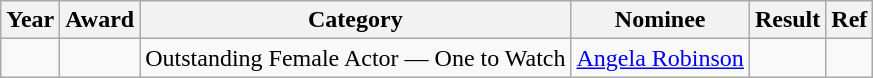<table class="wikitable sortable">
<tr>
<th>Year</th>
<th>Award</th>
<th>Category</th>
<th>Nominee</th>
<th>Result</th>
<th>Ref</th>
</tr>
<tr>
<td></td>
<td></td>
<td>Outstanding Female Actor — One to Watch</td>
<td><a href='#'>Angela Robinson</a></td>
<td></td>
<td></td>
</tr>
</table>
